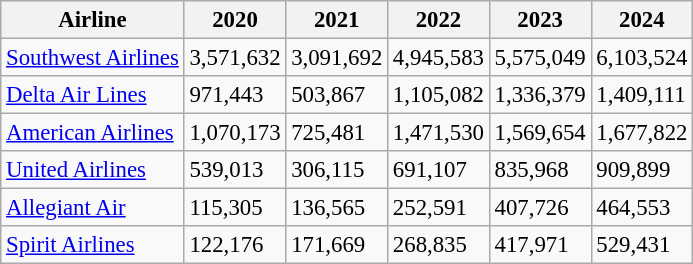<table class="wikitable sortable" style="font-size: 95%">
<tr>
<th>Airline</th>
<th>2020</th>
<th>2021</th>
<th>2022</th>
<th>2023</th>
<th>2024</th>
</tr>
<tr>
<td><a href='#'>Southwest Airlines</a></td>
<td>3,571,632</td>
<td>3,091,692</td>
<td>4,945,583</td>
<td>5,575,049</td>
<td>6,103,524</td>
</tr>
<tr>
<td><a href='#'>Delta Air Lines</a></td>
<td>971,443</td>
<td>503,867</td>
<td>1,105,082</td>
<td>1,336,379</td>
<td>1,409,111</td>
</tr>
<tr>
<td><a href='#'>American Airlines</a></td>
<td>1,070,173</td>
<td>725,481</td>
<td>1,471,530</td>
<td>1,569,654</td>
<td>1,677,822</td>
</tr>
<tr>
<td><a href='#'>United Airlines</a></td>
<td>539,013</td>
<td>306,115</td>
<td>691,107</td>
<td>835,968</td>
<td>909,899</td>
</tr>
<tr>
<td><a href='#'>Allegiant Air</a></td>
<td>115,305</td>
<td>136,565</td>
<td>252,591</td>
<td>407,726</td>
<td>464,553</td>
</tr>
<tr>
<td><a href='#'>Spirit Airlines</a></td>
<td>122,176</td>
<td>171,669</td>
<td>268,835</td>
<td>417,971</td>
<td>529,431</td>
</tr>
</table>
